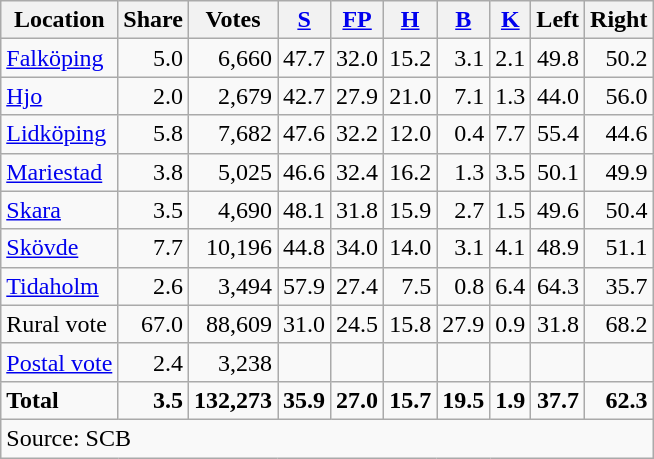<table class="wikitable sortable" style=text-align:right>
<tr>
<th>Location</th>
<th>Share</th>
<th>Votes</th>
<th><a href='#'>S</a></th>
<th><a href='#'>FP</a></th>
<th><a href='#'>H</a></th>
<th><a href='#'>B</a></th>
<th><a href='#'>K</a></th>
<th>Left</th>
<th>Right</th>
</tr>
<tr>
<td align=left><a href='#'>Falköping</a></td>
<td>5.0</td>
<td>6,660</td>
<td>47.7</td>
<td>32.0</td>
<td>15.2</td>
<td>3.1</td>
<td>2.1</td>
<td>49.8</td>
<td>50.2</td>
</tr>
<tr>
<td align=left><a href='#'>Hjo</a></td>
<td>2.0</td>
<td>2,679</td>
<td>42.7</td>
<td>27.9</td>
<td>21.0</td>
<td>7.1</td>
<td>1.3</td>
<td>44.0</td>
<td>56.0</td>
</tr>
<tr>
<td align=left><a href='#'>Lidköping</a></td>
<td>5.8</td>
<td>7,682</td>
<td>47.6</td>
<td>32.2</td>
<td>12.0</td>
<td>0.4</td>
<td>7.7</td>
<td>55.4</td>
<td>44.6</td>
</tr>
<tr>
<td align=left><a href='#'>Mariestad</a></td>
<td>3.8</td>
<td>5,025</td>
<td>46.6</td>
<td>32.4</td>
<td>16.2</td>
<td>1.3</td>
<td>3.5</td>
<td>50.1</td>
<td>49.9</td>
</tr>
<tr>
<td align=left><a href='#'>Skara</a></td>
<td>3.5</td>
<td>4,690</td>
<td>48.1</td>
<td>31.8</td>
<td>15.9</td>
<td>2.7</td>
<td>1.5</td>
<td>49.6</td>
<td>50.4</td>
</tr>
<tr>
<td align=left><a href='#'>Skövde</a></td>
<td>7.7</td>
<td>10,196</td>
<td>44.8</td>
<td>34.0</td>
<td>14.0</td>
<td>3.1</td>
<td>4.1</td>
<td>48.9</td>
<td>51.1</td>
</tr>
<tr>
<td align=left><a href='#'>Tidaholm</a></td>
<td>2.6</td>
<td>3,494</td>
<td>57.9</td>
<td>27.4</td>
<td>7.5</td>
<td>0.8</td>
<td>6.4</td>
<td>64.3</td>
<td>35.7</td>
</tr>
<tr>
<td align=left>Rural vote</td>
<td>67.0</td>
<td>88,609</td>
<td>31.0</td>
<td>24.5</td>
<td>15.8</td>
<td>27.9</td>
<td>0.9</td>
<td>31.8</td>
<td>68.2</td>
</tr>
<tr>
<td align=left><a href='#'>Postal vote</a></td>
<td>2.4</td>
<td>3,238</td>
<td></td>
<td></td>
<td></td>
<td></td>
<td></td>
<td></td>
<td></td>
</tr>
<tr>
<td align=left><strong>Total</strong></td>
<td><strong>3.5</strong></td>
<td><strong>132,273</strong></td>
<td><strong>35.9</strong></td>
<td><strong>27.0</strong></td>
<td><strong>15.7</strong></td>
<td><strong>19.5</strong></td>
<td><strong>1.9</strong></td>
<td><strong>37.7</strong></td>
<td><strong>62.3</strong></td>
</tr>
<tr>
<td align=left colspan=10>Source: SCB </td>
</tr>
</table>
